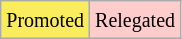<table class="wikitable">
<tr>
<td style="background-color: #FBEC5D;"><small>Promoted</small></td>
<td style="background-color: #FFCCCC;"><small>Relegated</small></td>
</tr>
</table>
